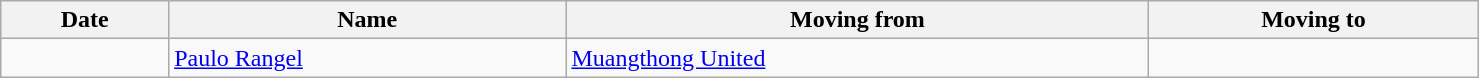<table class="wikitable sortable" style="width:78%; text-align:center; text-align:left;">
<tr>
<th>Date</th>
<th>Name</th>
<th>Moving from</th>
<th>Moving to</th>
</tr>
<tr>
<td></td>
<td> <a href='#'>Paulo Rangel</a></td>
<td> <a href='#'>Muangthong United</a></td>
<td></td>
</tr>
</table>
